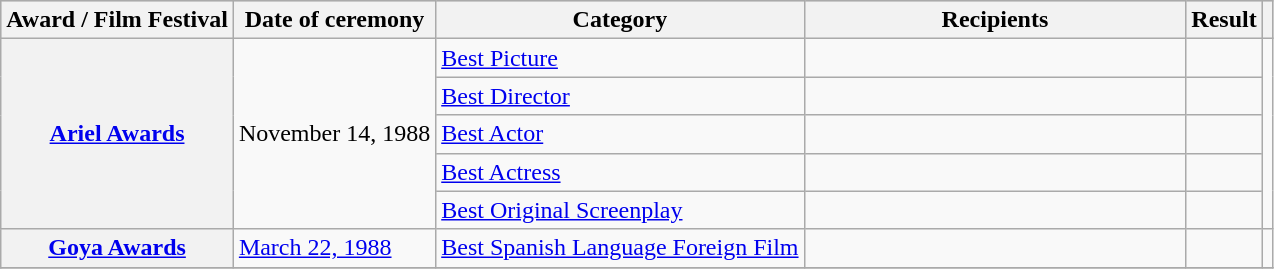<table class="wikitable plainrowheaders sortable">
<tr style="background:#ccc; text-align:center;">
<th scope="col">Award / Film Festival</th>
<th scope="col">Date of ceremony</th>
<th scope="col">Category</th>
<th scope="col" width="30%;">Recipients</th>
<th scope="col">Result</th>
<th scope="col" class="unsortable"></th>
</tr>
<tr>
<th scope="row" rowspan="5"><a href='#'>Ariel Awards</a></th>
<td rowspan="5">November 14, 1988</td>
<td><a href='#'>Best Picture</a></td>
<td></td>
<td></td>
<td rowspan="5" style="text-align:center;"></td>
</tr>
<tr>
<td><a href='#'>Best Director</a></td>
<td></td>
<td></td>
</tr>
<tr>
<td><a href='#'>Best Actor</a></td>
<td></td>
<td></td>
</tr>
<tr>
<td><a href='#'>Best Actress</a></td>
<td></td>
<td></td>
</tr>
<tr>
<td><a href='#'>Best Original Screenplay</a></td>
<td></td>
<td></td>
</tr>
<tr>
<th scope="row"><a href='#'>Goya Awards</a></th>
<td><a href='#'>March 22, 1988</a></td>
<td><a href='#'>Best Spanish Language Foreign Film</a></td>
<td></td>
<td></td>
<td style="text-align:center;"></td>
</tr>
<tr>
</tr>
</table>
